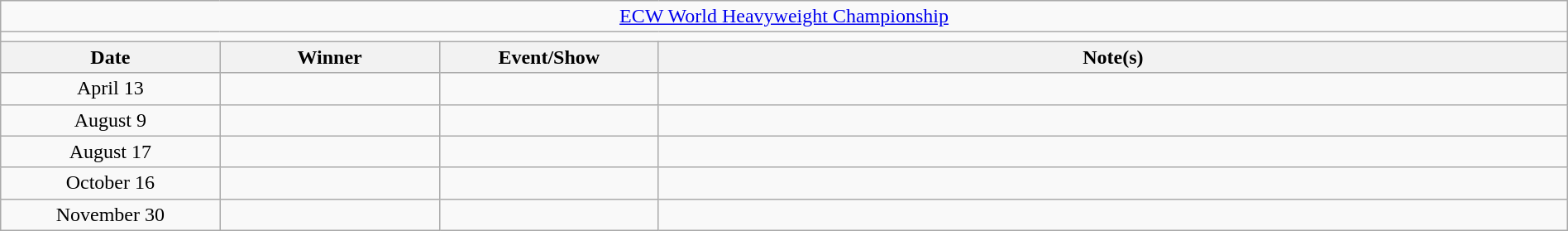<table class="wikitable" style="text-align:center; width:100%;">
<tr>
<td colspan="5"><a href='#'>ECW World Heavyweight Championship</a></td>
</tr>
<tr>
<td colspan="5"><strong></strong></td>
</tr>
<tr>
<th width="14%">Date</th>
<th width="14%">Winner</th>
<th width="14%">Event/Show</th>
<th width="58%">Note(s)</th>
</tr>
<tr>
<td>April 13</td>
<td></td>
<td></td>
<td align="left"></td>
</tr>
<tr>
<td>August 9</td>
<td></td>
<td></td>
<td align="left"></td>
</tr>
<tr>
<td>August 17</td>
<td></td>
<td></td>
<td align="left"></td>
</tr>
<tr>
<td>October 16</td>
<td></td>
<td></td>
<td align="left"></td>
</tr>
<tr>
<td>November 30</td>
<td></td>
<td></td>
<td align="left"></td>
</tr>
</table>
